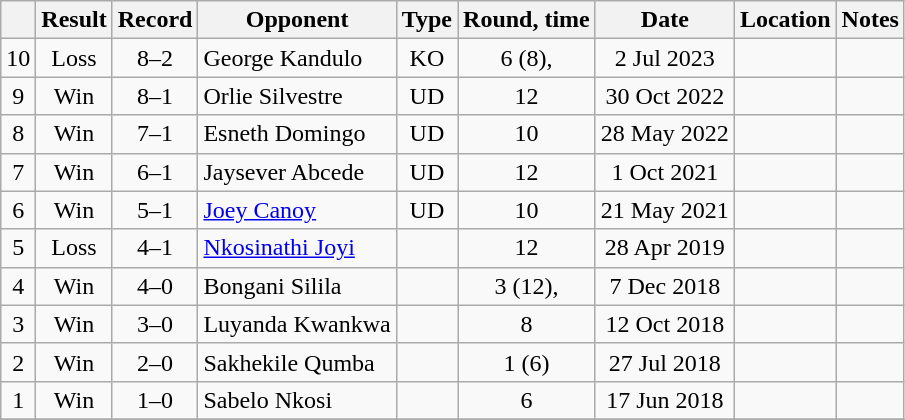<table class="wikitable" style="text-align:center">
<tr>
<th></th>
<th>Result</th>
<th>Record</th>
<th>Opponent</th>
<th>Type</th>
<th>Round, time</th>
<th>Date</th>
<th>Location</th>
<th>Notes</th>
</tr>
<tr>
<td>10</td>
<td>Loss</td>
<td>8–2</td>
<td align=left>George Kandulo</td>
<td>KO</td>
<td>6 (8), </td>
<td>2 Jul 2023</td>
<td align=left></td>
<td></td>
</tr>
<tr>
<td>9</td>
<td>Win</td>
<td>8–1</td>
<td align=left>Orlie Silvestre</td>
<td>UD</td>
<td>12</td>
<td>30 Oct 2022</td>
<td align=left></td>
<td align=left></td>
</tr>
<tr>
<td>8</td>
<td>Win</td>
<td>7–1</td>
<td align=left>Esneth Domingo</td>
<td>UD</td>
<td>10</td>
<td>28 May 2022</td>
<td align=left></td>
<td></td>
</tr>
<tr>
<td>7</td>
<td>Win</td>
<td>6–1</td>
<td align=left>Jaysever Abcede</td>
<td>UD</td>
<td>12</td>
<td>1 Oct 2021</td>
<td align=left></td>
<td align=left></td>
</tr>
<tr>
<td>6</td>
<td>Win</td>
<td>5–1</td>
<td align=left><a href='#'>Joey Canoy</a></td>
<td>UD</td>
<td>10</td>
<td>21 May 2021</td>
<td align=left></td>
<td align=left></td>
</tr>
<tr>
<td>5</td>
<td>Loss</td>
<td>4–1</td>
<td align=left><a href='#'>Nkosinathi Joyi</a></td>
<td></td>
<td>12</td>
<td>28 Apr 2019</td>
<td align=left></td>
<td align=left></td>
</tr>
<tr>
<td>4</td>
<td>Win</td>
<td>4–0</td>
<td align=left>Bongani Silila</td>
<td></td>
<td>3 (12), </td>
<td>7 Dec 2018</td>
<td align=left></td>
<td align=left></td>
</tr>
<tr>
<td>3</td>
<td>Win</td>
<td>3–0</td>
<td align=left>Luyanda Kwankwa</td>
<td></td>
<td>8</td>
<td>12 Oct 2018</td>
<td align=left></td>
<td></td>
</tr>
<tr>
<td>2</td>
<td>Win</td>
<td>2–0</td>
<td align=left>Sakhekile Qumba</td>
<td></td>
<td>1 (6)</td>
<td>27 Jul 2018</td>
<td align=left></td>
<td></td>
</tr>
<tr>
<td>1</td>
<td>Win</td>
<td>1–0</td>
<td align=left>Sabelo Nkosi</td>
<td></td>
<td>6</td>
<td>17 Jun 2018</td>
<td align=left></td>
<td></td>
</tr>
<tr>
</tr>
</table>
